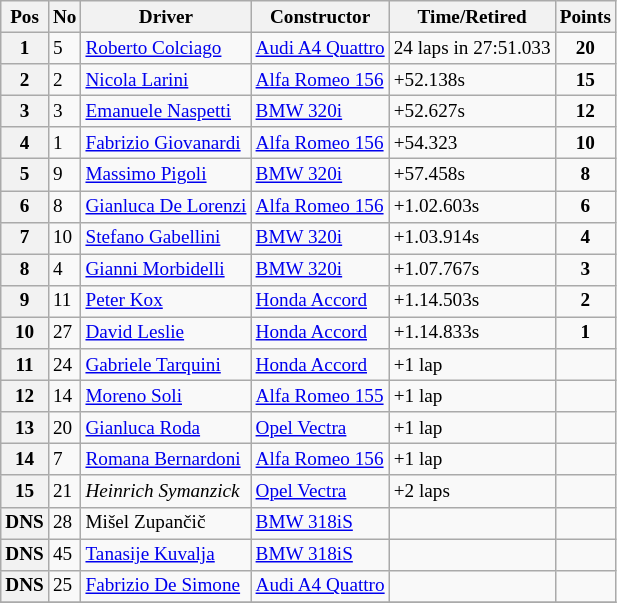<table class="wikitable" style="font-size: 80%;">
<tr>
<th>Pos</th>
<th>No</th>
<th>Driver</th>
<th>Constructor</th>
<th>Time/Retired</th>
<th>Points</th>
</tr>
<tr>
<th>1</th>
<td>5</td>
<td> <a href='#'>Roberto Colciago</a></td>
<td><a href='#'>Audi A4 Quattro</a></td>
<td>24 laps in 27:51.033</td>
<td style="text-align:center"><strong>20</strong></td>
</tr>
<tr>
<th>2</th>
<td>2</td>
<td> <a href='#'>Nicola Larini</a></td>
<td><a href='#'>Alfa Romeo 156</a></td>
<td>+52.138s</td>
<td style="text-align:center"><strong>15</strong></td>
</tr>
<tr>
<th>3</th>
<td>3</td>
<td> <a href='#'>Emanuele Naspetti</a></td>
<td><a href='#'>BMW 320i</a></td>
<td>+52.627s</td>
<td style="text-align:center"><strong>12</strong></td>
</tr>
<tr>
<th>4</th>
<td>1</td>
<td> <a href='#'>Fabrizio Giovanardi</a></td>
<td><a href='#'>Alfa Romeo 156</a></td>
<td>+54.323</td>
<td style="text-align:center"><strong>10</strong></td>
</tr>
<tr>
<th>5</th>
<td>9</td>
<td> <a href='#'>Massimo Pigoli</a></td>
<td><a href='#'>BMW 320i</a></td>
<td>+57.458s</td>
<td style="text-align:center"><strong>8</strong></td>
</tr>
<tr>
<th>6</th>
<td>8</td>
<td> <a href='#'>Gianluca De Lorenzi</a></td>
<td><a href='#'>Alfa Romeo 156</a></td>
<td>+1.02.603s</td>
<td style="text-align:center"><strong>6</strong></td>
</tr>
<tr>
<th>7</th>
<td>10</td>
<td> <a href='#'>Stefano Gabellini</a></td>
<td><a href='#'>BMW 320i</a></td>
<td>+1.03.914s</td>
<td style="text-align:center"><strong>4</strong></td>
</tr>
<tr>
<th>8</th>
<td>4</td>
<td> <a href='#'>Gianni Morbidelli</a></td>
<td><a href='#'>BMW 320i</a></td>
<td>+1.07.767s</td>
<td style="text-align:center"><strong>3</strong></td>
</tr>
<tr>
<th>9</th>
<td>11</td>
<td> <a href='#'>Peter Kox</a></td>
<td><a href='#'>Honda Accord</a></td>
<td>+1.14.503s</td>
<td style="text-align:center"><strong>2</strong></td>
</tr>
<tr>
<th>10</th>
<td>27</td>
<td> <a href='#'>David Leslie</a></td>
<td><a href='#'>Honda Accord</a></td>
<td>+1.14.833s</td>
<td style="text-align:center"><strong>1</strong></td>
</tr>
<tr>
<th>11</th>
<td>24</td>
<td> <a href='#'>Gabriele Tarquini</a></td>
<td><a href='#'>Honda Accord</a></td>
<td>+1 lap</td>
<td></td>
</tr>
<tr>
<th>12</th>
<td>14</td>
<td> <a href='#'>Moreno Soli</a></td>
<td><a href='#'>Alfa Romeo 155</a></td>
<td>+1 lap</td>
<td></td>
</tr>
<tr>
<th>13</th>
<td>20</td>
<td> <a href='#'>Gianluca Roda</a></td>
<td><a href='#'>Opel Vectra</a></td>
<td>+1 lap</td>
<td></td>
</tr>
<tr>
<th>14</th>
<td>7</td>
<td> <a href='#'>Romana Bernardoni</a></td>
<td><a href='#'>Alfa Romeo 156</a></td>
<td>+1 lap</td>
<td></td>
</tr>
<tr>
<th>15</th>
<td>21</td>
<td> <em>Heinrich Symanzick</em></td>
<td><a href='#'>Opel Vectra</a></td>
<td>+2 laps</td>
<td></td>
</tr>
<tr>
<th>DNS</th>
<td>28</td>
<td> Mišel Zupančič</td>
<td><a href='#'>BMW 318iS</a></td>
<td></td>
<td></td>
</tr>
<tr>
<th>DNS</th>
<td>45</td>
<td> <a href='#'>Tanasije Kuvalja</a></td>
<td><a href='#'>BMW 318iS</a></td>
<td></td>
<td></td>
</tr>
<tr>
<th>DNS</th>
<td>25</td>
<td> <a href='#'>Fabrizio De Simone</a></td>
<td><a href='#'>Audi A4 Quattro</a></td>
<td></td>
<td></td>
</tr>
<tr>
</tr>
</table>
